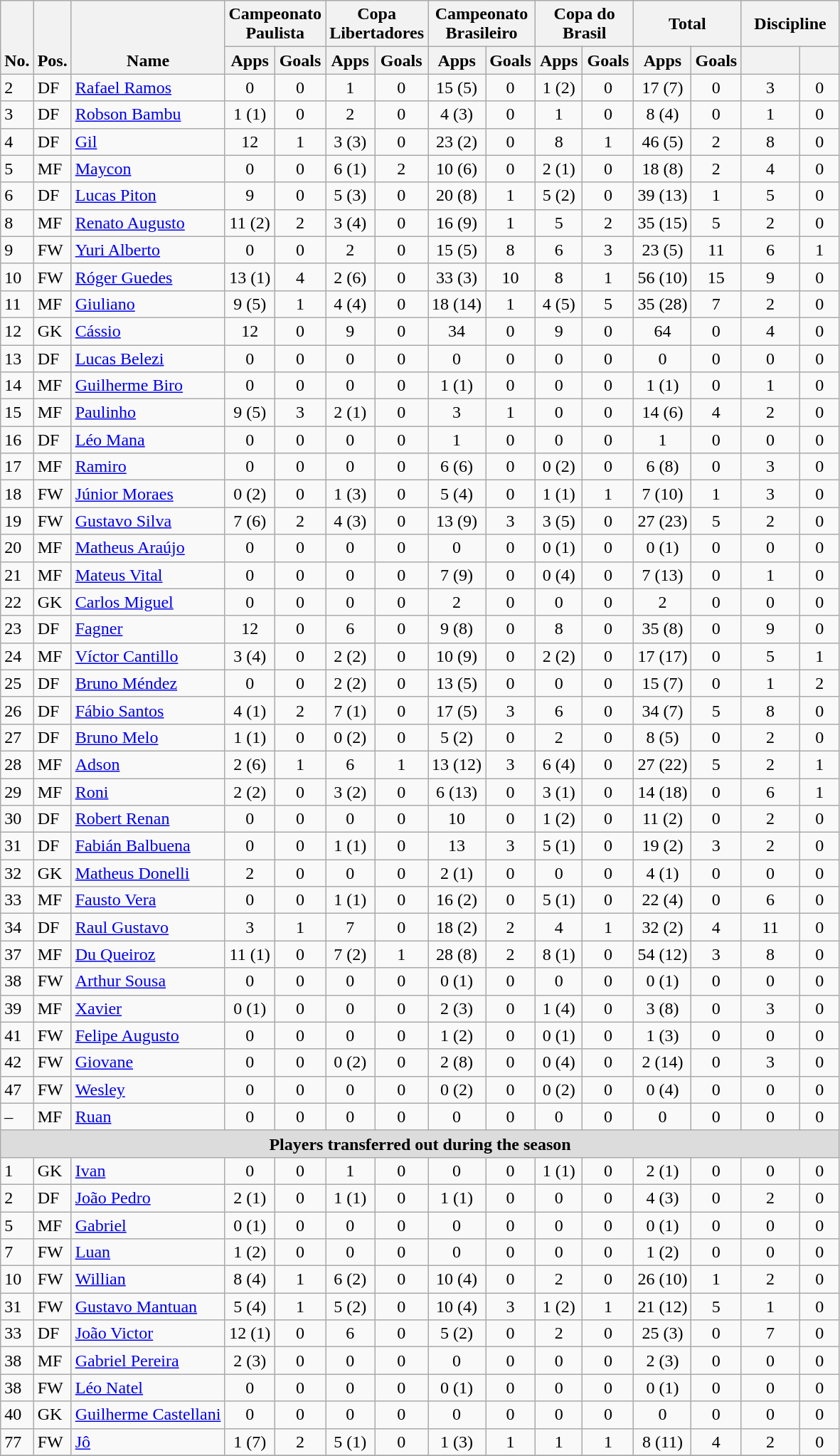<table class="wikitable" style="text-align:center">
<tr>
<th rowspan="2" valign="bottom">No.</th>
<th rowspan="2" valign="bottom">Pos.</th>
<th rowspan="2" valign="bottom">Name</th>
<th colspan="2" width="85">Campeonato Paulista</th>
<th colspan="2" width="85">Copa Libertadores</th>
<th colspan="2" width="85">Campeonato Brasileiro</th>
<th colspan="2" width="85">Copa do Brasil</th>
<th colspan="2" width="85">Total</th>
<th colspan="2" width="85">Discipline</th>
</tr>
<tr>
<th>Apps</th>
<th>Goals</th>
<th>Apps</th>
<th>Goals</th>
<th>Apps</th>
<th>Goals</th>
<th>Apps</th>
<th>Goals</th>
<th>Apps</th>
<th>Goals</th>
<th></th>
<th></th>
</tr>
<tr>
<td align="left">2</td>
<td align="left">DF</td>
<td align="left"> <a href='#'>Rafael Ramos</a></td>
<td>0</td>
<td>0</td>
<td>1</td>
<td>0</td>
<td>15 (5)</td>
<td>0</td>
<td>1 (2)</td>
<td>0</td>
<td>17 (7)</td>
<td>0</td>
<td>3</td>
<td>0</td>
</tr>
<tr>
<td align="left">3</td>
<td align="left">DF</td>
<td align="left"> <a href='#'>Robson Bambu</a></td>
<td>1 (1)</td>
<td>0</td>
<td>2</td>
<td>0</td>
<td>4 (3)</td>
<td>0</td>
<td>1</td>
<td>0</td>
<td>8 (4)</td>
<td>0</td>
<td>1</td>
<td>0</td>
</tr>
<tr>
<td align="left">4</td>
<td align="left">DF</td>
<td align="left"> <a href='#'>Gil</a></td>
<td>12</td>
<td>1</td>
<td>3 (3)</td>
<td>0</td>
<td>23 (2)</td>
<td>0</td>
<td>8</td>
<td>1</td>
<td>46 (5)</td>
<td>2</td>
<td>8</td>
<td>0</td>
</tr>
<tr>
<td align="left">5</td>
<td align="left">MF</td>
<td align="left"> <a href='#'>Maycon</a></td>
<td>0</td>
<td>0</td>
<td>6 (1)</td>
<td>2</td>
<td>10 (6)</td>
<td>0</td>
<td>2 (1)</td>
<td>0</td>
<td>18 (8)</td>
<td>2</td>
<td>4</td>
<td>0</td>
</tr>
<tr>
<td align="left">6</td>
<td align="left">DF</td>
<td align="left"> <a href='#'>Lucas Piton</a></td>
<td>9</td>
<td>0</td>
<td>5 (3)</td>
<td>0</td>
<td>20 (8)</td>
<td>1</td>
<td>5 (2)</td>
<td>0</td>
<td>39 (13)</td>
<td>1</td>
<td>5</td>
<td>0</td>
</tr>
<tr>
<td align="left">8</td>
<td align="left">MF</td>
<td align="left"> <a href='#'>Renato Augusto</a></td>
<td>11 (2)</td>
<td>2</td>
<td>3 (4)</td>
<td>0</td>
<td>16 (9)</td>
<td>1</td>
<td>5</td>
<td>2</td>
<td>35 (15)</td>
<td>5</td>
<td>2</td>
<td>0</td>
</tr>
<tr>
<td align="left">9</td>
<td align="left">FW</td>
<td align="left"> <a href='#'>Yuri Alberto</a></td>
<td>0</td>
<td>0</td>
<td>2</td>
<td>0</td>
<td>15 (5)</td>
<td>8</td>
<td>6</td>
<td>3</td>
<td>23 (5)</td>
<td>11</td>
<td>6</td>
<td>1</td>
</tr>
<tr>
<td align="left">10</td>
<td align="left">FW</td>
<td align="left"> <a href='#'>Róger Guedes</a></td>
<td>13 (1)</td>
<td>4</td>
<td>2 (6)</td>
<td>0</td>
<td>33 (3)</td>
<td>10</td>
<td>8</td>
<td>1</td>
<td>56 (10)</td>
<td>15</td>
<td>9</td>
<td>0</td>
</tr>
<tr>
<td align="left">11</td>
<td align="left">MF</td>
<td align="left"> <a href='#'>Giuliano</a></td>
<td>9 (5)</td>
<td>1</td>
<td>4 (4)</td>
<td>0</td>
<td>18 (14)</td>
<td>1</td>
<td>4 (5)</td>
<td>5</td>
<td>35 (28)</td>
<td>7</td>
<td>2</td>
<td>0</td>
</tr>
<tr>
<td align="left">12</td>
<td align="left">GK</td>
<td align="left"> <a href='#'>Cássio</a></td>
<td>12</td>
<td>0</td>
<td>9</td>
<td>0</td>
<td>34</td>
<td>0</td>
<td>9</td>
<td>0</td>
<td>64</td>
<td>0</td>
<td>4</td>
<td>0</td>
</tr>
<tr>
<td align="left">13</td>
<td align="left">DF</td>
<td align="left"> <a href='#'>Lucas Belezi</a></td>
<td>0</td>
<td>0</td>
<td>0</td>
<td>0</td>
<td>0</td>
<td>0</td>
<td>0</td>
<td>0</td>
<td>0</td>
<td>0</td>
<td>0</td>
<td>0</td>
</tr>
<tr>
<td align="left">14</td>
<td align="left">MF</td>
<td align="left"> <a href='#'>Guilherme Biro</a></td>
<td>0</td>
<td>0</td>
<td>0</td>
<td>0</td>
<td>1 (1)</td>
<td>0</td>
<td>0</td>
<td>0</td>
<td>1 (1)</td>
<td>0</td>
<td>1</td>
<td>0</td>
</tr>
<tr>
<td align="left">15</td>
<td align="left">MF</td>
<td align="left"> <a href='#'>Paulinho</a></td>
<td>9 (5)</td>
<td>3</td>
<td>2 (1)</td>
<td>0</td>
<td>3</td>
<td>1</td>
<td>0</td>
<td>0</td>
<td>14 (6)</td>
<td>4</td>
<td>2</td>
<td>0</td>
</tr>
<tr>
<td align="left">16</td>
<td align="left">DF</td>
<td align="left"> <a href='#'>Léo Mana</a></td>
<td>0</td>
<td>0</td>
<td>0</td>
<td>0</td>
<td>1</td>
<td>0</td>
<td>0</td>
<td>0</td>
<td>1</td>
<td>0</td>
<td>0</td>
<td>0</td>
</tr>
<tr>
<td align="left">17</td>
<td align="left">MF</td>
<td align="left"> <a href='#'>Ramiro</a></td>
<td>0</td>
<td>0</td>
<td>0</td>
<td>0</td>
<td>6 (6)</td>
<td>0</td>
<td>0 (2)</td>
<td>0</td>
<td>6 (8)</td>
<td>0</td>
<td>3</td>
<td>0</td>
</tr>
<tr>
<td align="left">18</td>
<td align="left">FW</td>
<td align="left"> <a href='#'>Júnior Moraes</a></td>
<td>0 (2)</td>
<td>0</td>
<td>1 (3)</td>
<td>0</td>
<td>5 (4)</td>
<td>0</td>
<td>1 (1)</td>
<td>1</td>
<td>7 (10)</td>
<td>1</td>
<td>3</td>
<td>0</td>
</tr>
<tr>
<td align="left">19</td>
<td align="left">FW</td>
<td align="left"> <a href='#'>Gustavo Silva</a></td>
<td>7 (6)</td>
<td>2</td>
<td>4 (3)</td>
<td>0</td>
<td>13 (9)</td>
<td>3</td>
<td>3 (5)</td>
<td>0</td>
<td>27 (23)</td>
<td>5</td>
<td>2</td>
<td>0</td>
</tr>
<tr>
<td align="left">20</td>
<td align="left">MF</td>
<td align="left"> <a href='#'>Matheus Araújo</a></td>
<td>0</td>
<td>0</td>
<td>0</td>
<td>0</td>
<td>0</td>
<td>0</td>
<td>0 (1)</td>
<td>0</td>
<td>0 (1)</td>
<td>0</td>
<td>0</td>
<td>0</td>
</tr>
<tr>
<td align="left">21</td>
<td align="left">MF</td>
<td align="left"> <a href='#'>Mateus Vital</a></td>
<td>0</td>
<td>0</td>
<td>0</td>
<td>0</td>
<td>7 (9)</td>
<td>0</td>
<td>0 (4)</td>
<td>0</td>
<td>7 (13)</td>
<td>0</td>
<td>1</td>
<td>0</td>
</tr>
<tr>
<td align="left">22</td>
<td align="left">GK</td>
<td align="left"> <a href='#'>Carlos Miguel</a></td>
<td>0</td>
<td>0</td>
<td>0</td>
<td>0</td>
<td>2</td>
<td>0</td>
<td>0</td>
<td>0</td>
<td>2</td>
<td>0</td>
<td>0</td>
<td>0</td>
</tr>
<tr>
<td align="left">23</td>
<td align="left">DF</td>
<td align="left"> <a href='#'>Fagner</a></td>
<td>12</td>
<td>0</td>
<td>6</td>
<td>0</td>
<td>9 (8)</td>
<td>0</td>
<td>8</td>
<td>0</td>
<td>35 (8)</td>
<td>0</td>
<td>9</td>
<td>0</td>
</tr>
<tr>
<td align="left">24</td>
<td align="left">MF</td>
<td align="left"> <a href='#'>Víctor Cantillo</a></td>
<td>3 (4)</td>
<td>0</td>
<td>2 (2)</td>
<td>0</td>
<td>10 (9)</td>
<td>0</td>
<td>2 (2)</td>
<td>0</td>
<td>17 (17)</td>
<td>0</td>
<td>5</td>
<td>1</td>
</tr>
<tr>
<td align="left">25</td>
<td align="left">DF</td>
<td align="left"> <a href='#'>Bruno Méndez</a></td>
<td>0</td>
<td>0</td>
<td>2 (2)</td>
<td>0</td>
<td>13 (5)</td>
<td>0</td>
<td>0</td>
<td>0</td>
<td>15 (7)</td>
<td>0</td>
<td>1</td>
<td>2</td>
</tr>
<tr>
<td align="left">26</td>
<td align="left">DF</td>
<td align="left"> <a href='#'>Fábio Santos</a></td>
<td>4 (1)</td>
<td>2</td>
<td>7 (1)</td>
<td>0</td>
<td>17 (5)</td>
<td>3</td>
<td>6</td>
<td>0</td>
<td>34 (7)</td>
<td>5</td>
<td>8</td>
<td>0</td>
</tr>
<tr>
<td align="left">27</td>
<td align="left">DF</td>
<td align="left"> <a href='#'>Bruno Melo</a></td>
<td>1 (1)</td>
<td>0</td>
<td>0 (2)</td>
<td>0</td>
<td>5 (2)</td>
<td>0</td>
<td>2</td>
<td>0</td>
<td>8 (5)</td>
<td>0</td>
<td>2</td>
<td>0</td>
</tr>
<tr>
<td align="left">28</td>
<td align="left">MF</td>
<td align="left"> <a href='#'>Adson</a></td>
<td>2 (6)</td>
<td>1</td>
<td>6</td>
<td>1</td>
<td>13 (12)</td>
<td>3</td>
<td>6 (4)</td>
<td>0</td>
<td>27 (22)</td>
<td>5</td>
<td>2</td>
<td>1</td>
</tr>
<tr>
<td align="left">29</td>
<td align="left">MF</td>
<td align="left"> <a href='#'>Roni</a></td>
<td>2 (2)</td>
<td>0</td>
<td>3 (2)</td>
<td>0</td>
<td>6 (13)</td>
<td>0</td>
<td>3 (1)</td>
<td>0</td>
<td>14 (18)</td>
<td>0</td>
<td>6</td>
<td>1</td>
</tr>
<tr>
<td align="left">30</td>
<td align="left">DF</td>
<td align="left"> <a href='#'>Robert Renan</a></td>
<td>0</td>
<td>0</td>
<td>0</td>
<td>0</td>
<td>10</td>
<td>0</td>
<td>1 (2)</td>
<td>0</td>
<td>11 (2)</td>
<td>0</td>
<td>2</td>
<td>0</td>
</tr>
<tr>
<td align="left">31</td>
<td align="left">DF</td>
<td align="left"> <a href='#'>Fabián Balbuena</a></td>
<td>0</td>
<td>0</td>
<td>1 (1)</td>
<td>0</td>
<td>13</td>
<td>3</td>
<td>5 (1)</td>
<td>0</td>
<td>19 (2)</td>
<td>3</td>
<td>2</td>
<td>0</td>
</tr>
<tr>
<td align="left">32</td>
<td align="left">GK</td>
<td align="left"> <a href='#'>Matheus Donelli</a></td>
<td>2</td>
<td>0</td>
<td>0</td>
<td>0</td>
<td>2 (1)</td>
<td>0</td>
<td>0</td>
<td>0</td>
<td>4 (1)</td>
<td>0</td>
<td>0</td>
<td>0</td>
</tr>
<tr>
<td align="left">33</td>
<td align="left">MF</td>
<td align="left"> <a href='#'>Fausto Vera</a></td>
<td>0</td>
<td>0</td>
<td>1 (1)</td>
<td>0</td>
<td>16 (2)</td>
<td>0</td>
<td>5 (1)</td>
<td>0</td>
<td>22 (4)</td>
<td>0</td>
<td>6</td>
<td>0</td>
</tr>
<tr>
<td align="left">34</td>
<td align="left">DF</td>
<td align="left"> <a href='#'>Raul Gustavo</a></td>
<td>3</td>
<td>1</td>
<td>7</td>
<td>0</td>
<td>18 (2)</td>
<td>2</td>
<td>4</td>
<td>1</td>
<td>32 (2)</td>
<td>4</td>
<td>11</td>
<td>0</td>
</tr>
<tr>
<td align="left">37</td>
<td align="left">MF</td>
<td align="left"> <a href='#'>Du Queiroz</a></td>
<td>11 (1)</td>
<td>0</td>
<td>7 (2)</td>
<td>1</td>
<td>28 (8)</td>
<td>2</td>
<td>8 (1)</td>
<td>0</td>
<td>54 (12)</td>
<td>3</td>
<td>8</td>
<td>0</td>
</tr>
<tr>
<td align="left">38</td>
<td align="left">FW</td>
<td align="left"> <a href='#'>Arthur Sousa</a></td>
<td>0</td>
<td>0</td>
<td>0</td>
<td>0</td>
<td>0 (1)</td>
<td>0</td>
<td>0</td>
<td>0</td>
<td>0 (1)</td>
<td>0</td>
<td>0</td>
<td>0</td>
</tr>
<tr>
<td align="left">39</td>
<td align="left">MF</td>
<td align="left"> <a href='#'>Xavier</a></td>
<td>0 (1)</td>
<td>0</td>
<td>0</td>
<td>0</td>
<td>2 (3)</td>
<td>0</td>
<td>1 (4)</td>
<td>0</td>
<td>3 (8)</td>
<td>0</td>
<td>3</td>
<td>0</td>
</tr>
<tr>
<td align="left">41</td>
<td align="left">FW</td>
<td align="left"> <a href='#'>Felipe Augusto</a></td>
<td>0</td>
<td>0</td>
<td>0</td>
<td>0</td>
<td>1 (2)</td>
<td>0</td>
<td>0 (1)</td>
<td>0</td>
<td>1 (3)</td>
<td>0</td>
<td>0</td>
<td>0</td>
</tr>
<tr>
<td align="left">42</td>
<td align="left">FW</td>
<td align="left"> <a href='#'>Giovane</a></td>
<td>0</td>
<td>0</td>
<td>0 (2)</td>
<td>0</td>
<td>2 (8)</td>
<td>0</td>
<td>0 (4)</td>
<td>0</td>
<td>2 (14)</td>
<td>0</td>
<td>3</td>
<td>0</td>
</tr>
<tr>
<td align="left">47</td>
<td align="left">FW</td>
<td align="left"> <a href='#'>Wesley</a></td>
<td>0</td>
<td>0</td>
<td>0</td>
<td>0</td>
<td>0 (2)</td>
<td>0</td>
<td>0 (2)</td>
<td>0</td>
<td>0 (4)</td>
<td>0</td>
<td>0</td>
<td>0</td>
</tr>
<tr>
<td align="left">–</td>
<td align="left">MF</td>
<td align="left"> <a href='#'>Ruan</a></td>
<td>0</td>
<td>0</td>
<td>0</td>
<td>0</td>
<td>0</td>
<td>0</td>
<td>0</td>
<td>0</td>
<td>0</td>
<td>0</td>
<td>0</td>
<td>0</td>
</tr>
<tr>
<th colspan="16" style="background:#dcdcdc; text-align:center">Players transferred out during the season</th>
</tr>
<tr>
<td align="left">1</td>
<td align="left">GK</td>
<td align="left"> <a href='#'>Ivan</a></td>
<td>0</td>
<td>0</td>
<td>1</td>
<td>0</td>
<td>0</td>
<td>0</td>
<td>1 (1)</td>
<td>0</td>
<td>2 (1)</td>
<td>0</td>
<td>0</td>
<td>0</td>
</tr>
<tr>
<td align="left">2</td>
<td align="left">DF</td>
<td align="left"> <a href='#'>João Pedro</a></td>
<td>2 (1)</td>
<td>0</td>
<td>1 (1)</td>
<td>0</td>
<td>1 (1)</td>
<td>0</td>
<td>0</td>
<td>0</td>
<td>4 (3)</td>
<td>0</td>
<td>2</td>
<td>0</td>
</tr>
<tr>
<td align="left">5</td>
<td align="left">MF</td>
<td align="left"> <a href='#'>Gabriel</a></td>
<td>0 (1)</td>
<td>0</td>
<td>0</td>
<td>0</td>
<td>0</td>
<td>0</td>
<td>0</td>
<td>0</td>
<td>0 (1)</td>
<td>0</td>
<td>0</td>
<td>0</td>
</tr>
<tr>
<td align="left">7</td>
<td align="left">FW</td>
<td align="left"> <a href='#'>Luan</a></td>
<td>1 (2)</td>
<td>0</td>
<td>0</td>
<td>0</td>
<td>0</td>
<td>0</td>
<td>0</td>
<td>0</td>
<td>1 (2)</td>
<td>0</td>
<td>0</td>
<td>0</td>
</tr>
<tr>
<td align="left">10</td>
<td align="left">FW</td>
<td align="left"> <a href='#'>Willian</a></td>
<td>8 (4)</td>
<td>1</td>
<td>6 (2)</td>
<td>0</td>
<td>10 (4)</td>
<td>0</td>
<td>2</td>
<td>0</td>
<td>26 (10)</td>
<td>1</td>
<td>2</td>
<td>0</td>
</tr>
<tr>
<td align="left">31</td>
<td align="left">FW</td>
<td align="left"> <a href='#'>Gustavo Mantuan</a></td>
<td>5 (4)</td>
<td>1</td>
<td>5 (2)</td>
<td>0</td>
<td>10 (4)</td>
<td>3</td>
<td>1 (2)</td>
<td>1</td>
<td>21 (12)</td>
<td>5</td>
<td>1</td>
<td>0</td>
</tr>
<tr>
<td align="left">33</td>
<td align="left">DF</td>
<td align="left"> <a href='#'>João Victor</a></td>
<td>12 (1)</td>
<td>0</td>
<td>6</td>
<td>0</td>
<td>5 (2)</td>
<td>0</td>
<td>2</td>
<td>0</td>
<td>25 (3)</td>
<td>0</td>
<td>7</td>
<td>0</td>
</tr>
<tr>
<td align="left">38</td>
<td align="left">MF</td>
<td align="left"> <a href='#'>Gabriel Pereira</a></td>
<td>2 (3)</td>
<td>0</td>
<td>0</td>
<td>0</td>
<td>0</td>
<td>0</td>
<td>0</td>
<td>0</td>
<td>2 (3)</td>
<td>0</td>
<td>0</td>
<td>0</td>
</tr>
<tr>
<td align="left">38</td>
<td align="left">FW</td>
<td align="left"> <a href='#'>Léo Natel</a></td>
<td>0</td>
<td>0</td>
<td>0</td>
<td>0</td>
<td>0 (1)</td>
<td>0</td>
<td>0</td>
<td>0</td>
<td>0 (1)</td>
<td>0</td>
<td>0</td>
<td>0</td>
</tr>
<tr>
<td align="left">40</td>
<td align="left">GK</td>
<td align="left"> <a href='#'>Guilherme Castellani</a></td>
<td>0</td>
<td>0</td>
<td>0</td>
<td>0</td>
<td>0</td>
<td>0</td>
<td>0</td>
<td>0</td>
<td>0</td>
<td>0</td>
<td>0</td>
<td>0</td>
</tr>
<tr>
<td align="left">77</td>
<td align="left">FW</td>
<td align="left"> <a href='#'>Jô</a></td>
<td>1 (7)</td>
<td>2</td>
<td>5 (1)</td>
<td>0</td>
<td>1 (3)</td>
<td>1</td>
<td>1</td>
<td>1</td>
<td>8 (11)</td>
<td>4</td>
<td>2</td>
<td>0</td>
</tr>
<tr>
</tr>
</table>
